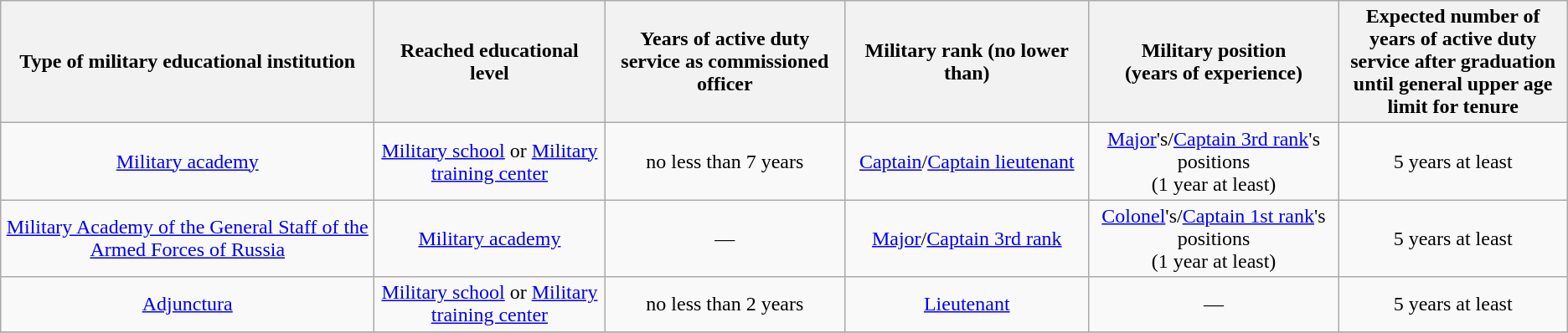<table class="wikitable">
<tr>
<th style="text-align: center; width: 450px;">Type of military educational institution</th>
<th style="text-align: center; width: 250px;">Reached educational level</th>
<th style="text-align: center; width: 250px;">Years of active duty service as commissioned officer</th>
<th style="text-align: center; width: 250px;">Military rank (no lower than)</th>
<th style="text-align: center; width: 250px;">Military position<br>(years of experience)</th>
<th style="text-align: center; width: 250px;">Expected number of years of active duty service after graduation until general upper age limit for tenure</th>
</tr>
<tr>
<td style="text-align: center; width: 250px;"><a href='#'>Military academy</a></td>
<td style="text-align: center; width: 250px;"><a href='#'>Military school</a> or <a href='#'>Military training center</a></td>
<td style="text-align: center; width: 250px;">no less than 7 years</td>
<td style="text-align: center; width: 250px;"><a href='#'>Captain</a>/<a href='#'>Captain lieutenant</a></td>
<td style="text-align: center; width: 250px;"><a href='#'>Major</a>'s/<a href='#'>Captain 3rd rank</a>'s positions<br>(1 year at least)</td>
<td style="text-align: center; width: 250px;">5 years at least</td>
</tr>
<tr>
<td style="text-align: center; width: 450px;"><a href='#'>Military Academy of the General Staff of the Armed Forces of Russia</a></td>
<td style="text-align: center; width: 250px;"><a href='#'>Military academy</a></td>
<td style="text-align: center; width: 250px;">—</td>
<td style="text-align: center; width: 250px;"><a href='#'>Major</a>/<a href='#'>Captain 3rd rank</a></td>
<td style="text-align: center; width: 250px;"><a href='#'>Colonel</a>'s/<a href='#'>Captain 1st rank</a>'s positions<br>(1 year at least)</td>
<td style="text-align: center; width: 250px;">5 years at least</td>
</tr>
<tr>
<td style="text-align: center; width: 450px;"><a href='#'>Adjunctura</a></td>
<td style="text-align: center; width: 250px;"><a href='#'>Military school</a> or <a href='#'>Military training center</a></td>
<td style="text-align: center; width: 250px;">no less than 2 years</td>
<td style="text-align: center; width: 250px;"><a href='#'>Lieutenant</a></td>
<td style="text-align: center; width: 250px;">—</td>
<td style="text-align: center; width: 250px;">5 years at least</td>
</tr>
<tr>
</tr>
</table>
